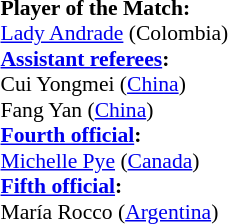<table width=50% style="font-size: 90%">
<tr>
<td><br><strong>Player of the Match:</strong>
<br><a href='#'>Lady Andrade</a> (Colombia)<br><strong><a href='#'>Assistant referees</a>:</strong>
<br>Cui Yongmei (<a href='#'>China</a>)
<br>Fang Yan (<a href='#'>China</a>)
<br><strong><a href='#'>Fourth official</a>:</strong>
<br><a href='#'>Michelle Pye</a> (<a href='#'>Canada</a>)
<br><strong><a href='#'>Fifth official</a>:</strong>
<br>María Rocco (<a href='#'>Argentina</a>)</td>
</tr>
</table>
